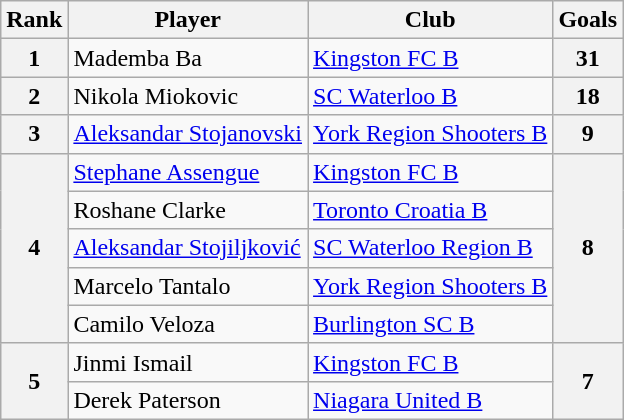<table class="wikitable" style="text-align:center">
<tr>
<th>Rank</th>
<th>Player</th>
<th>Club</th>
<th>Goals</th>
</tr>
<tr>
<th>1</th>
<td align="left"> Mademba Ba</td>
<td align="left"><a href='#'>Kingston FC B</a></td>
<th>31</th>
</tr>
<tr>
<th>2</th>
<td align="left"> Nikola Miokovic</td>
<td align="left"><a href='#'>SC Waterloo B</a></td>
<th>18</th>
</tr>
<tr>
<th>3</th>
<td align="left"> <a href='#'>Aleksandar Stojanovski</a></td>
<td align="left"><a href='#'>York Region Shooters B</a></td>
<th>9</th>
</tr>
<tr>
<th rowspan="5">4</th>
<td align="left"> <a href='#'>Stephane Assengue</a></td>
<td align="left"><a href='#'>Kingston FC B</a></td>
<th rowspan="5">8</th>
</tr>
<tr>
<td align="left">Roshane Clarke</td>
<td align="left"><a href='#'>Toronto Croatia B</a></td>
</tr>
<tr>
<td align="left"> <a href='#'>Aleksandar Stojiljković</a></td>
<td align="left"><a href='#'>SC Waterloo Region B</a></td>
</tr>
<tr>
<td align="left">Marcelo Tantalo</td>
<td align="left"><a href='#'>York Region Shooters B</a></td>
</tr>
<tr>
<td align="left">Camilo Veloza</td>
<td align="left"><a href='#'>Burlington SC B</a></td>
</tr>
<tr>
<th rowspan="2">5</th>
<td align="left"> Jinmi Ismail</td>
<td align="left"><a href='#'>Kingston FC B</a></td>
<th rowspan="2">7</th>
</tr>
<tr>
<td align="left"> Derek Paterson</td>
<td align="left"><a href='#'>Niagara United B</a></td>
</tr>
</table>
